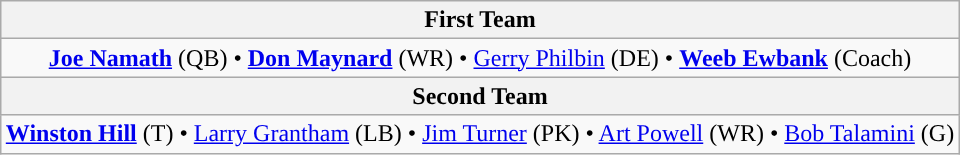<table class="wikitable" style="margin: 1em auto;">
<tr>
<th colspan="10">First Team</th>
</tr>
<tr>
<td style="text-align:center;"><strong><a href='#'>Joe Namath</a></strong> (QB) • <strong><a href='#'>Don Maynard</a></strong> (WR) • <a href='#'>Gerry Philbin</a> (DE) • <strong><a href='#'>Weeb Ewbank</a></strong> (Coach)</td>
</tr>
<tr>
<th colspan="10">Second Team</th>
</tr>
<tr>
<td style="text-align:center;"><strong><a href='#'>Winston Hill</a></strong> (T) • <a href='#'>Larry Grantham</a> (LB) • <a href='#'>Jim Turner</a> (PK) • <a href='#'>Art Powell</a> (WR) • <a href='#'>Bob Talamini</a> (G)</td>
</tr>
</table>
